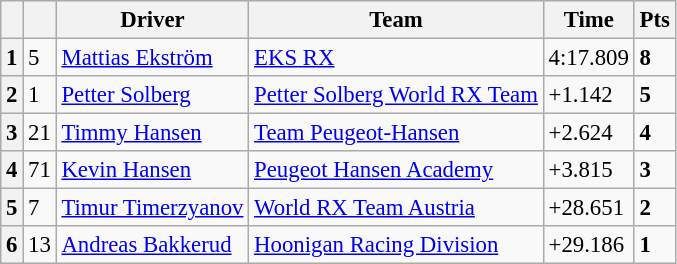<table class=wikitable style="font-size:95%">
<tr>
<th></th>
<th></th>
<th>Driver</th>
<th>Team</th>
<th>Time</th>
<th>Pts</th>
</tr>
<tr>
<th>1</th>
<td>5</td>
<td> <a href='#'>Mattias Ekström</a></td>
<td><a href='#'>EKS RX</a></td>
<td>4:17.809</td>
<td><strong>8</strong></td>
</tr>
<tr>
<th>2</th>
<td>1</td>
<td> <a href='#'>Petter Solberg</a></td>
<td><a href='#'>Petter Solberg World RX Team</a></td>
<td>+1.142</td>
<td><strong>5</strong></td>
</tr>
<tr>
<th>3</th>
<td>21</td>
<td> <a href='#'>Timmy Hansen</a></td>
<td><a href='#'>Team Peugeot-Hansen</a></td>
<td>+2.624</td>
<td><strong>4</strong></td>
</tr>
<tr>
<th>4</th>
<td>71</td>
<td> <a href='#'>Kevin Hansen</a></td>
<td><a href='#'>Peugeot Hansen Academy</a></td>
<td>+3.815</td>
<td><strong>3</strong></td>
</tr>
<tr>
<th>5</th>
<td>7</td>
<td> <a href='#'>Timur Timerzyanov</a></td>
<td><a href='#'>World RX Team Austria</a></td>
<td>+28.651</td>
<td><strong>2</strong></td>
</tr>
<tr>
<th>6</th>
<td>13</td>
<td> <a href='#'>Andreas Bakkerud</a></td>
<td><a href='#'>Hoonigan Racing Division</a></td>
<td>+29.186</td>
<td><strong>1</strong></td>
</tr>
</table>
